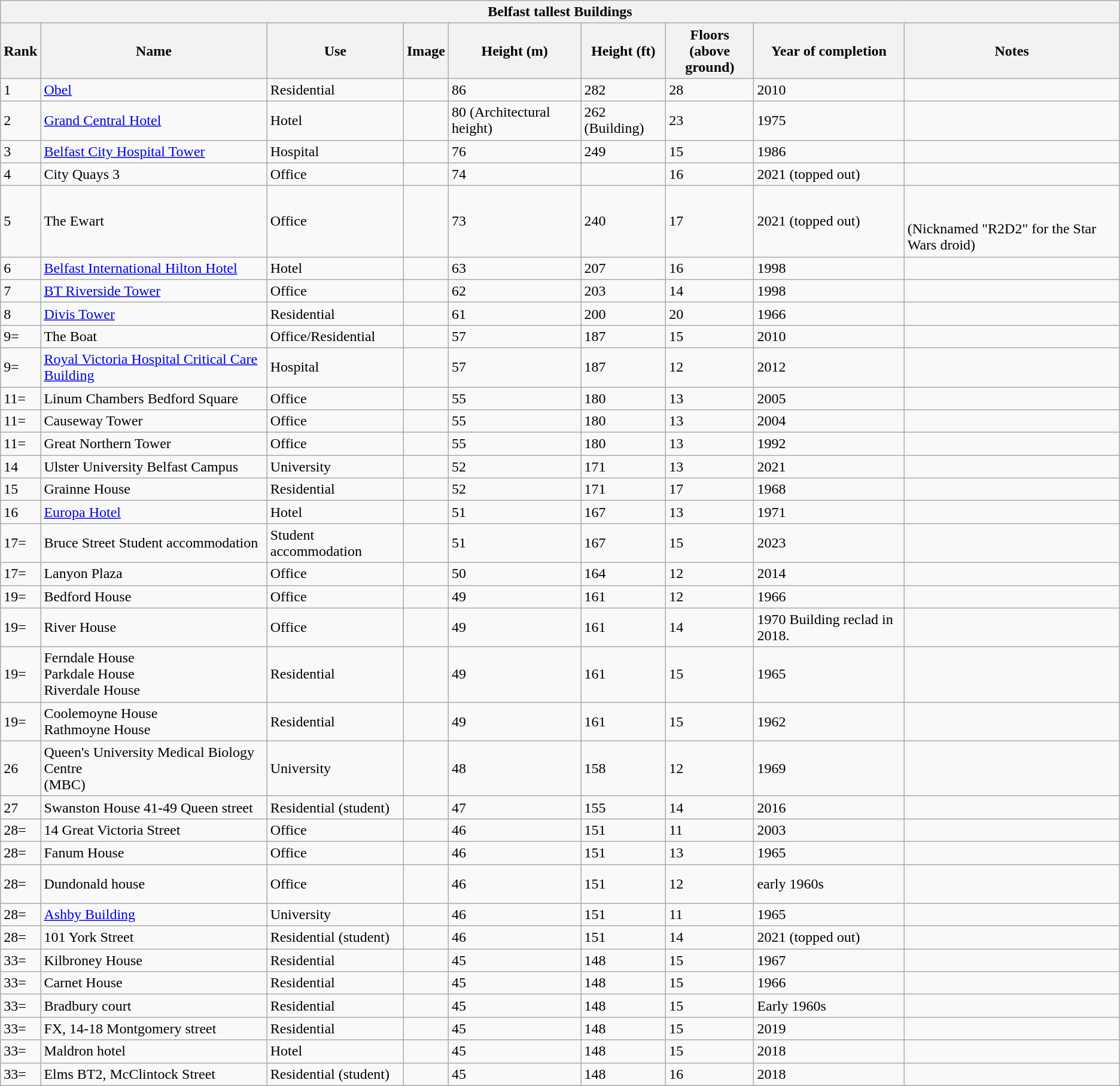<table class="wikitable">
<tr>
<th colspan="9">Belfast tallest Buildings</th>
</tr>
<tr>
<th>Rank</th>
<th>Name</th>
<th>Use</th>
<th>Image</th>
<th>Height (m)</th>
<th>Height (ft)</th>
<th>Floors<br>(above ground)</th>
<th>Year of completion</th>
<th>Notes</th>
</tr>
<tr>
<td>1</td>
<td><a href='#'>Obel</a></td>
<td>Residential</td>
<td></td>
<td>86</td>
<td>282</td>
<td>28</td>
<td>2010</td>
<td><br></td>
</tr>
<tr>
<td>2</td>
<td><a href='#'>Grand Central Hotel</a></td>
<td>Hotel</td>
<td></td>
<td>80 (Architectural height)</td>
<td>262 (Building)</td>
<td>23</td>
<td>1975</td>
<td><br>
</td>
</tr>
<tr>
<td>3</td>
<td><a href='#'>Belfast City Hospital Tower</a></td>
<td>Hospital</td>
<td></td>
<td>76</td>
<td>249</td>
<td>15</td>
<td>1986</td>
<td></td>
</tr>
<tr>
<td>4</td>
<td>City Quays 3</td>
<td>Office</td>
<td></td>
<td>74</td>
<td></td>
<td>16</td>
<td>2021 (topped out)</td>
<td></td>
</tr>
<tr>
<td>5</td>
<td>The Ewart</td>
<td>Office</td>
<td></td>
<td>73</td>
<td>240</td>
<td>17</td>
<td>2021 (topped out)</td>
<td><br><br>(Nicknamed "R2D2" for the Star Wars droid)</td>
</tr>
<tr>
<td>6</td>
<td><a href='#'>Belfast International Hilton Hotel</a></td>
<td>Hotel</td>
<td></td>
<td>63</td>
<td>207</td>
<td>16</td>
<td>1998</td>
<td></td>
</tr>
<tr>
<td>7</td>
<td><a href='#'>BT Riverside Tower</a></td>
<td>Office</td>
<td></td>
<td>62</td>
<td>203</td>
<td>14</td>
<td>1998</td>
<td></td>
</tr>
<tr>
<td>8</td>
<td><a href='#'>Divis Tower</a></td>
<td>Residential</td>
<td></td>
<td>61</td>
<td>200</td>
<td>20</td>
<td>1966</td>
<td></td>
</tr>
<tr>
<td>9=</td>
<td>The Boat</td>
<td>Office/Residential</td>
<td></td>
<td>57</td>
<td>187</td>
<td>15</td>
<td>2010</td>
<td></td>
</tr>
<tr>
<td>9=</td>
<td><a href='#'>Royal Victoria Hospital Critical Care Building</a></td>
<td>Hospital</td>
<td></td>
<td>57</td>
<td>187</td>
<td>12</td>
<td>2012</td>
<td></td>
</tr>
<tr>
<td>11=</td>
<td>Linum Chambers Bedford Square</td>
<td>Office</td>
<td></td>
<td>55</td>
<td>180</td>
<td>13</td>
<td>2005</td>
<td></td>
</tr>
<tr>
<td>11=</td>
<td>Causeway Tower</td>
<td>Office</td>
<td></td>
<td>55</td>
<td>180</td>
<td>13</td>
<td>2004</td>
<td></td>
</tr>
<tr>
<td>11=</td>
<td>Great Northern Tower</td>
<td>Office</td>
<td></td>
<td>55</td>
<td>180</td>
<td>13</td>
<td>1992</td>
<td></td>
</tr>
<tr>
<td>14</td>
<td>Ulster University Belfast Campus</td>
<td>University</td>
<td></td>
<td>52</td>
<td>171</td>
<td>13</td>
<td>2021</td>
<td></td>
</tr>
<tr>
<td>15</td>
<td>Grainne House</td>
<td>Residential</td>
<td></td>
<td>52</td>
<td>171</td>
<td>17</td>
<td>1968</td>
<td></td>
</tr>
<tr>
<td>16</td>
<td><a href='#'>Europa Hotel</a></td>
<td>Hotel</td>
<td></td>
<td>51</td>
<td>167</td>
<td>13</td>
<td>1971</td>
<td></td>
</tr>
<tr>
<td>17=</td>
<td>Bruce Street Student accommodation</td>
<td>Student accommodation</td>
<td></td>
<td>51</td>
<td>167</td>
<td>15</td>
<td>2023</td>
<td></td>
</tr>
<tr>
<td>17=</td>
<td>Lanyon Plaza</td>
<td>Office</td>
<td></td>
<td>50</td>
<td>164</td>
<td>12</td>
<td>2014</td>
<td></td>
</tr>
<tr>
<td>19=</td>
<td>Bedford House</td>
<td>Office</td>
<td></td>
<td>49</td>
<td>161</td>
<td>12</td>
<td>1966</td>
<td></td>
</tr>
<tr>
<td>19=</td>
<td>River House</td>
<td>Office</td>
<td></td>
<td>49</td>
<td>161</td>
<td>14</td>
<td>1970 Building reclad in 2018.</td>
<td></td>
</tr>
<tr>
<td>19=</td>
<td>Ferndale House<br>Parkdale House<br>Riverdale House</td>
<td>Residential</td>
<td></td>
<td>49</td>
<td>161</td>
<td>15</td>
<td>1965</td>
<td></td>
</tr>
<tr>
<td>19=</td>
<td>Coolemoyne House<br>Rathmoyne House</td>
<td>Residential</td>
<td></td>
<td>49</td>
<td>161</td>
<td>15</td>
<td>1962</td>
<td></td>
</tr>
<tr>
<td>26</td>
<td>Queen's University Medical  Biology Centre<br>(MBC)</td>
<td>University</td>
<td></td>
<td>48</td>
<td>158</td>
<td>12</td>
<td>1969</td>
<td></td>
</tr>
<tr>
<td>27</td>
<td>Swanston House 41-49 Queen street</td>
<td>Residential (student)</td>
<td></td>
<td>47</td>
<td>155</td>
<td>14</td>
<td>2016</td>
<td></td>
</tr>
<tr>
<td>28=</td>
<td>14 Great Victoria Street</td>
<td>Office</td>
<td></td>
<td>46</td>
<td>151</td>
<td>11</td>
<td>2003</td>
<td></td>
</tr>
<tr>
<td>28=</td>
<td>Fanum House</td>
<td>Office</td>
<td></td>
<td>46</td>
<td>151</td>
<td>13</td>
<td>1965</td>
<td></td>
</tr>
<tr>
<td>28=</td>
<td>Dundonald house</td>
<td>Office</td>
<td></td>
<td>46</td>
<td>151</td>
<td>12</td>
<td>early 1960s</td>
<td><br><br></td>
</tr>
<tr>
<td>28=</td>
<td><a href='#'>Ashby Building</a></td>
<td>University</td>
<td></td>
<td>46</td>
<td>151</td>
<td>11</td>
<td>1965</td>
<td></td>
</tr>
<tr>
<td>28=</td>
<td>101 York Street</td>
<td>Residential (student)</td>
<td></td>
<td>46</td>
<td>151</td>
<td>14</td>
<td>2021 (topped out)</td>
<td></td>
</tr>
<tr>
<td>33=</td>
<td>Kilbroney House</td>
<td>Residential</td>
<td></td>
<td>45</td>
<td>148</td>
<td>15</td>
<td>1967</td>
<td></td>
</tr>
<tr>
<td>33=</td>
<td>Carnet House</td>
<td>Residential</td>
<td></td>
<td>45</td>
<td>148</td>
<td>15</td>
<td>1966</td>
<td></td>
</tr>
<tr>
<td>33=</td>
<td>Bradbury court</td>
<td>Residential</td>
<td></td>
<td>45</td>
<td>148</td>
<td>15</td>
<td>Early 1960s</td>
<td></td>
</tr>
<tr>
<td>33=</td>
<td>FX, 14-18 Montgomery street</td>
<td>Residential</td>
<td></td>
<td>45</td>
<td>148</td>
<td>15</td>
<td>2019</td>
<td></td>
</tr>
<tr>
<td>33=</td>
<td>Maldron hotel</td>
<td>Hotel</td>
<td></td>
<td>45</td>
<td>148</td>
<td>15</td>
<td>2018</td>
<td></td>
</tr>
<tr>
<td>33=</td>
<td>Elms BT2, McClintock Street</td>
<td>Residential (student)</td>
<td></td>
<td>45</td>
<td>148</td>
<td>16</td>
<td>2018</td>
<td></td>
</tr>
</table>
